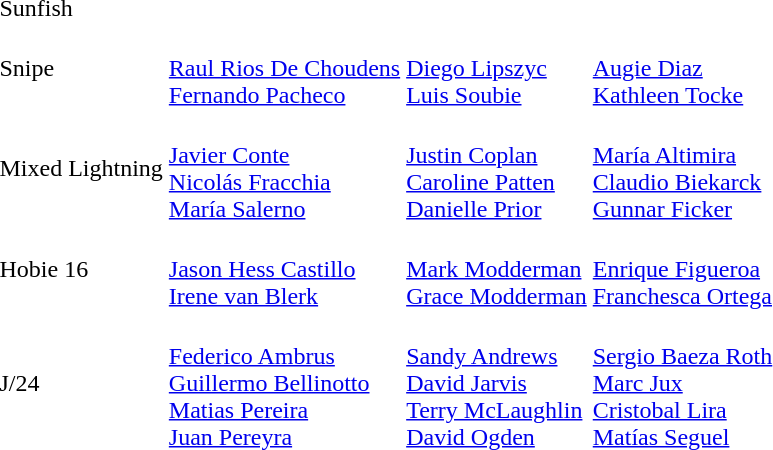<table>
<tr>
<td>Sunfish<br></td>
<td></td>
<td></td>
<td></td>
</tr>
<tr>
<td>Snipe<br></td>
<td><br><a href='#'>Raul Rios De Choudens</a><br><a href='#'>Fernando Pacheco</a></td>
<td><br><a href='#'>Diego Lipszyc</a><br><a href='#'>Luis Soubie</a></td>
<td><br><a href='#'>Augie Diaz</a><br><a href='#'>Kathleen Tocke</a></td>
</tr>
<tr>
<td>Mixed Lightning<br></td>
<td><br><a href='#'>Javier Conte</a><br><a href='#'>Nicolás Fracchia</a><br><a href='#'>María Salerno</a></td>
<td><br><a href='#'>Justin Coplan</a><br><a href='#'>Caroline Patten</a><br><a href='#'>Danielle Prior</a></td>
<td><br><a href='#'>María Altimira</a><br><a href='#'>Claudio Biekarck</a><br><a href='#'>Gunnar Ficker</a></td>
</tr>
<tr>
<td>Hobie 16<br></td>
<td><br><a href='#'>Jason Hess Castillo</a><br><a href='#'>Irene van Blerk</a></td>
<td><br><a href='#'>Mark Modderman</a><br><a href='#'>Grace Modderman</a></td>
<td><br><a href='#'>Enrique Figueroa</a><br><a href='#'>Franchesca Ortega</a></td>
</tr>
<tr>
<td>J/24<br></td>
<td><br><a href='#'>Federico Ambrus</a><br><a href='#'>Guillermo Bellinotto</a><br><a href='#'>Matias Pereira</a><br><a href='#'>Juan Pereyra</a></td>
<td><br><a href='#'>Sandy Andrews</a><br><a href='#'>David Jarvis</a><br><a href='#'>Terry McLaughlin</a><br><a href='#'>David Ogden</a></td>
<td><br><a href='#'>Sergio Baeza Roth</a><br><a href='#'>Marc Jux</a><br><a href='#'>Cristobal Lira</a><br><a href='#'>Matías Seguel</a></td>
</tr>
</table>
